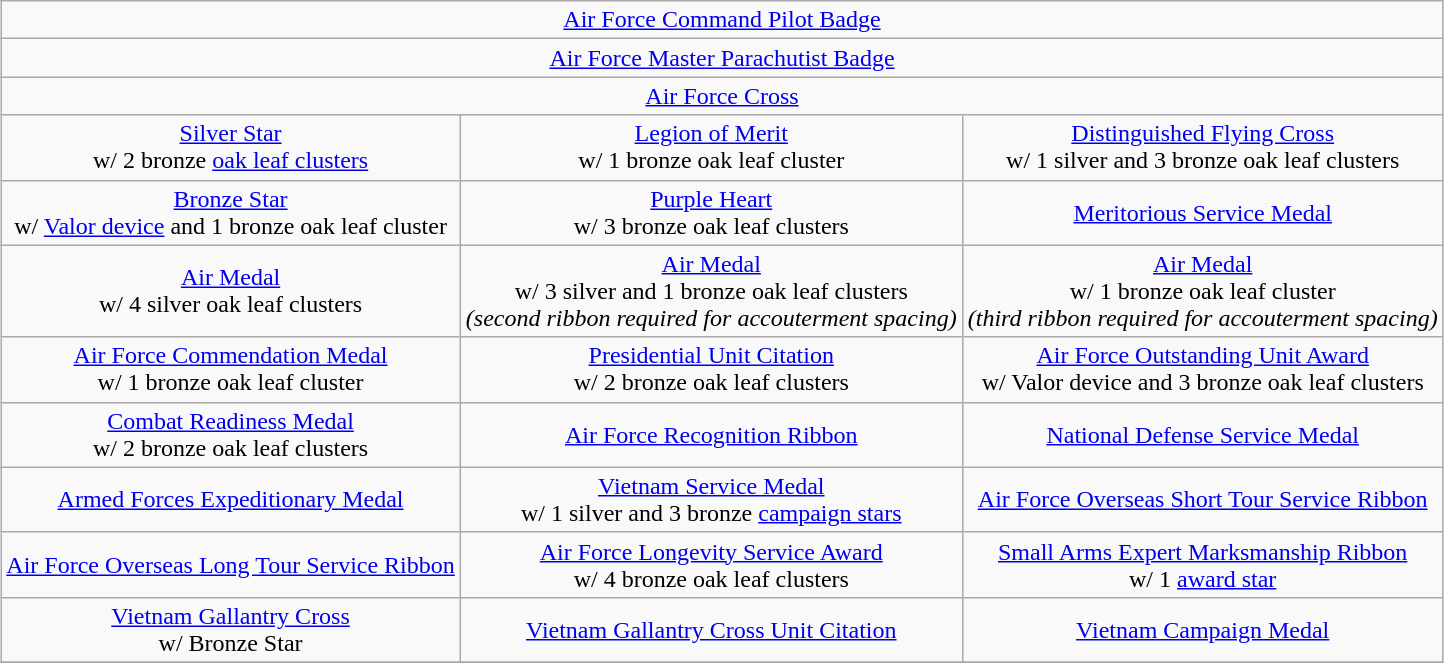<table class="wikitable" style="margin:1em auto; text-align:center;">
<tr>
<td colspan="12"><a href='#'>Air Force Command Pilot Badge</a></td>
</tr>
<tr>
<td colspan="12"><a href='#'>Air Force Master Parachutist Badge</a></td>
</tr>
<tr>
<td colspan="12"><a href='#'>Air Force Cross</a></td>
</tr>
<tr>
<td colspan="4"><a href='#'>Silver Star</a><br>w/ 2 bronze <a href='#'>oak leaf clusters</a></td>
<td colspan="4"><a href='#'>Legion of Merit</a><br>w/ 1 bronze oak leaf cluster</td>
<td colspan="4"><a href='#'>Distinguished Flying Cross</a><br>w/ 1 silver and 3 bronze oak leaf clusters</td>
</tr>
<tr>
<td colspan="4"><a href='#'>Bronze Star</a><br>w/ <a href='#'>Valor device</a> and 1 bronze oak leaf cluster</td>
<td colspan="4"><a href='#'>Purple Heart</a><br>w/ 3 bronze oak leaf clusters</td>
<td colspan="4"><a href='#'>Meritorious Service Medal</a></td>
</tr>
<tr>
<td colspan="4"><a href='#'>Air Medal</a><br>w/ 4 silver oak leaf clusters</td>
<td colspan="4"><a href='#'>Air Medal</a><br>w/ 3 silver and 1 bronze oak leaf clusters<br><em>(second ribbon required for accouterment spacing)</em></td>
<td colspan="4"><a href='#'>Air Medal</a><br>w/ 1 bronze oak leaf cluster<br><em>(third ribbon required for accouterment spacing)</em></td>
</tr>
<tr>
<td colspan="4"><a href='#'>Air Force Commendation Medal</a><br>w/ 1 bronze oak leaf cluster</td>
<td colspan="4"><a href='#'>Presidential Unit Citation</a><br>w/ 2 bronze oak leaf clusters</td>
<td colspan="4"><a href='#'>Air Force Outstanding Unit Award</a><br>w/ Valor device and 3 bronze oak leaf clusters</td>
</tr>
<tr>
<td colspan="4"><a href='#'>Combat Readiness Medal</a><br>w/ 2 bronze oak leaf clusters</td>
<td colspan="4"><a href='#'>Air Force Recognition Ribbon</a></td>
<td colspan="4"><a href='#'>National Defense Service Medal</a></td>
</tr>
<tr>
<td colspan="4"><a href='#'>Armed Forces Expeditionary Medal</a></td>
<td colspan="4"><a href='#'>Vietnam Service Medal</a><br>w/ 1 silver and 3 bronze <a href='#'>campaign stars</a></td>
<td colspan="4"><a href='#'>Air Force Overseas Short Tour Service Ribbon</a></td>
</tr>
<tr>
<td colspan="4"><a href='#'>Air Force Overseas Long Tour Service Ribbon</a></td>
<td colspan="4"><a href='#'>Air Force Longevity Service Award</a><br>w/ 4 bronze oak leaf clusters</td>
<td colspan="4"><a href='#'>Small Arms Expert Marksmanship Ribbon</a><br>w/ 1 <a href='#'>award star</a></td>
</tr>
<tr>
<td colspan="4"><a href='#'>Vietnam Gallantry Cross</a><br>w/ Bronze Star</td>
<td colspan="4"><a href='#'>Vietnam Gallantry Cross Unit Citation</a></td>
<td colspan="4"><a href='#'>Vietnam Campaign Medal</a></td>
</tr>
<tr>
</tr>
</table>
